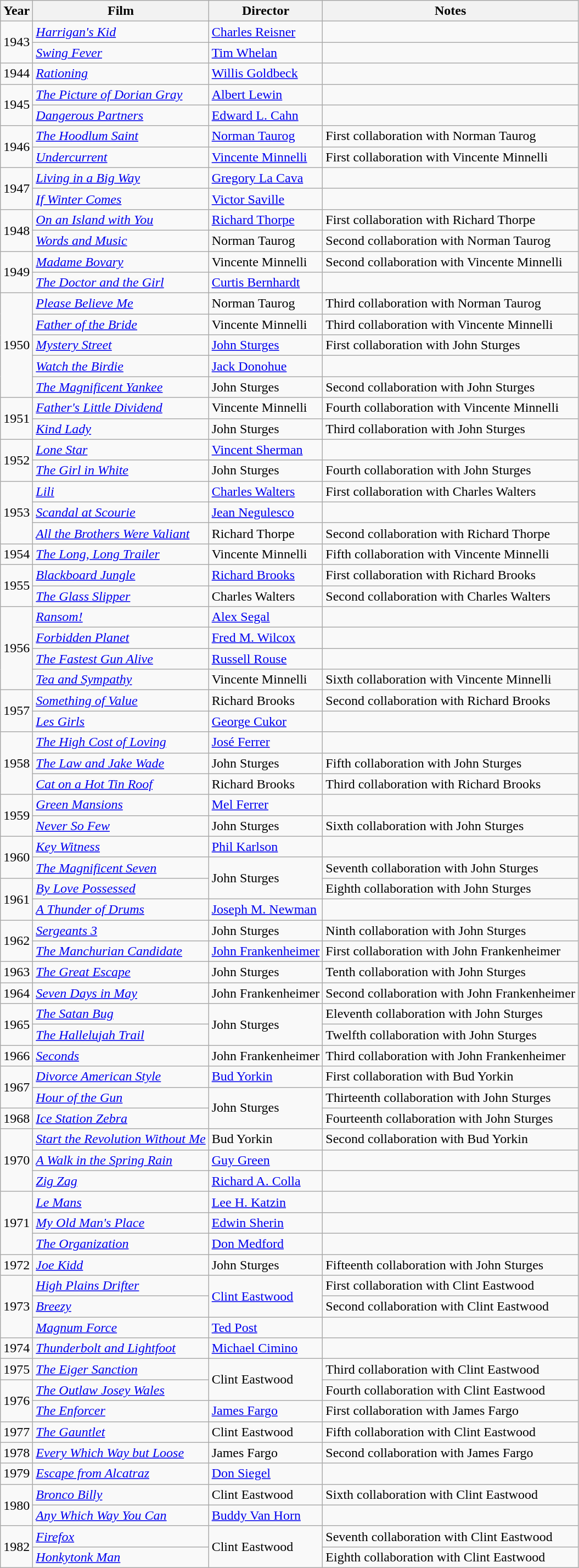<table class="wikitable">
<tr>
<th>Year</th>
<th>Film</th>
<th>Director</th>
<th>Notes</th>
</tr>
<tr>
<td rowspan=2>1943</td>
<td><em><a href='#'>Harrigan's Kid</a></em></td>
<td><a href='#'>Charles Reisner</a></td>
<td></td>
</tr>
<tr>
<td><em><a href='#'>Swing Fever</a></em></td>
<td><a href='#'>Tim Whelan</a></td>
<td></td>
</tr>
<tr>
<td>1944</td>
<td><em><a href='#'>Rationing</a></em></td>
<td><a href='#'>Willis Goldbeck</a></td>
<td></td>
</tr>
<tr>
<td rowspan=2>1945</td>
<td><em><a href='#'>The Picture of Dorian Gray</a></em></td>
<td><a href='#'>Albert Lewin</a></td>
<td></td>
</tr>
<tr>
<td><em><a href='#'>Dangerous Partners</a></em></td>
<td><a href='#'>Edward L. Cahn</a></td>
<td></td>
</tr>
<tr>
<td rowspan=2>1946</td>
<td><em><a href='#'>The Hoodlum Saint</a></em></td>
<td><a href='#'>Norman Taurog</a></td>
<td>First collaboration with Norman Taurog</td>
</tr>
<tr>
<td><em><a href='#'>Undercurrent</a></em></td>
<td><a href='#'>Vincente Minnelli</a></td>
<td>First collaboration with Vincente Minnelli</td>
</tr>
<tr>
<td rowspan=2>1947</td>
<td><em><a href='#'>Living in a Big Way</a></em></td>
<td><a href='#'>Gregory La Cava</a></td>
<td></td>
</tr>
<tr>
<td><em><a href='#'>If Winter Comes</a></em></td>
<td><a href='#'>Victor Saville</a></td>
<td></td>
</tr>
<tr>
<td rowspan=2>1948</td>
<td><em><a href='#'>On an Island with You</a></em></td>
<td><a href='#'>Richard Thorpe</a></td>
<td>First collaboration with Richard Thorpe</td>
</tr>
<tr>
<td><em><a href='#'>Words and Music</a></em></td>
<td>Norman Taurog</td>
<td>Second collaboration with Norman Taurog</td>
</tr>
<tr>
<td rowspan=2>1949</td>
<td><em><a href='#'>Madame Bovary</a></em></td>
<td>Vincente Minnelli</td>
<td>Second collaboration with Vincente Minnelli</td>
</tr>
<tr>
<td><em><a href='#'>The Doctor and the Girl</a></em></td>
<td><a href='#'>Curtis Bernhardt</a></td>
<td></td>
</tr>
<tr>
<td rowspan=5>1950</td>
<td><em><a href='#'>Please Believe Me</a></em></td>
<td>Norman Taurog</td>
<td>Third collaboration with Norman Taurog</td>
</tr>
<tr>
<td><em><a href='#'>Father of the Bride</a></em></td>
<td>Vincente Minnelli</td>
<td>Third collaboration with Vincente Minnelli</td>
</tr>
<tr>
<td><em><a href='#'>Mystery Street</a></em></td>
<td><a href='#'>John Sturges</a></td>
<td>First collaboration with John Sturges</td>
</tr>
<tr>
<td><em><a href='#'>Watch the Birdie</a></em></td>
<td><a href='#'>Jack Donohue</a></td>
<td></td>
</tr>
<tr>
<td><em><a href='#'>The Magnificent Yankee</a></em></td>
<td>John Sturges</td>
<td>Second collaboration with John Sturges</td>
</tr>
<tr>
<td rowspan=2>1951</td>
<td><em><a href='#'>Father's Little Dividend</a></em></td>
<td>Vincente Minnelli</td>
<td>Fourth collaboration with Vincente Minnelli</td>
</tr>
<tr>
<td><em><a href='#'>Kind Lady</a></em></td>
<td>John Sturges</td>
<td>Third collaboration with John Sturges</td>
</tr>
<tr>
<td rowspan=2>1952</td>
<td><em><a href='#'>Lone Star</a></em></td>
<td><a href='#'>Vincent Sherman</a></td>
<td></td>
</tr>
<tr>
<td><em><a href='#'>The Girl in White</a></em></td>
<td>John Sturges</td>
<td>Fourth collaboration with John Sturges</td>
</tr>
<tr>
<td rowspan=3>1953</td>
<td><em><a href='#'>Lili</a></em></td>
<td><a href='#'>Charles Walters</a></td>
<td>First collaboration with Charles Walters</td>
</tr>
<tr>
<td><em><a href='#'>Scandal at Scourie</a></em></td>
<td><a href='#'>Jean Negulesco</a></td>
<td></td>
</tr>
<tr>
<td><em><a href='#'>All the Brothers Were Valiant</a></em></td>
<td>Richard Thorpe</td>
<td>Second collaboration with Richard Thorpe</td>
</tr>
<tr>
<td>1954</td>
<td><em><a href='#'>The Long, Long Trailer</a></em></td>
<td>Vincente Minnelli</td>
<td>Fifth collaboration with Vincente Minnelli</td>
</tr>
<tr>
<td rowspan=2>1955</td>
<td><em><a href='#'>Blackboard Jungle</a></em></td>
<td><a href='#'>Richard Brooks</a></td>
<td>First collaboration with Richard Brooks</td>
</tr>
<tr>
<td><em><a href='#'>The Glass Slipper</a></em></td>
<td>Charles Walters</td>
<td>Second collaboration with Charles Walters</td>
</tr>
<tr>
<td rowspan=4>1956</td>
<td><em><a href='#'>Ransom!</a></em></td>
<td><a href='#'>Alex Segal</a></td>
<td></td>
</tr>
<tr>
<td><em><a href='#'>Forbidden Planet</a></em></td>
<td><a href='#'>Fred M. Wilcox</a></td>
<td></td>
</tr>
<tr>
<td><em><a href='#'>The Fastest Gun Alive</a></em></td>
<td><a href='#'>Russell Rouse</a></td>
<td></td>
</tr>
<tr>
<td><em><a href='#'>Tea and Sympathy</a></em></td>
<td>Vincente Minnelli</td>
<td>Sixth collaboration with Vincente Minnelli</td>
</tr>
<tr>
<td rowspan=2>1957</td>
<td><em><a href='#'>Something of Value</a></em></td>
<td>Richard Brooks</td>
<td>Second collaboration with Richard Brooks</td>
</tr>
<tr>
<td><em><a href='#'>Les Girls</a></em></td>
<td><a href='#'>George Cukor</a></td>
<td></td>
</tr>
<tr>
<td rowspan=3>1958</td>
<td><em><a href='#'>The High Cost of Loving</a></em></td>
<td><a href='#'>José Ferrer</a></td>
<td></td>
</tr>
<tr>
<td><em><a href='#'>The Law and Jake Wade</a></em></td>
<td>John Sturges</td>
<td>Fifth collaboration with John Sturges</td>
</tr>
<tr>
<td><em><a href='#'>Cat on a Hot Tin Roof</a></em></td>
<td>Richard Brooks</td>
<td>Third collaboration with Richard Brooks</td>
</tr>
<tr>
<td rowspan=2>1959</td>
<td><em><a href='#'>Green Mansions</a></em></td>
<td><a href='#'>Mel Ferrer</a></td>
<td></td>
</tr>
<tr>
<td><em><a href='#'>Never So Few</a></em></td>
<td>John Sturges</td>
<td>Sixth collaboration with John Sturges</td>
</tr>
<tr>
<td rowspan=2>1960</td>
<td><em><a href='#'>Key Witness</a></em></td>
<td><a href='#'>Phil Karlson</a></td>
<td></td>
</tr>
<tr>
<td><em><a href='#'>The Magnificent Seven</a></em></td>
<td rowspan=2>John Sturges</td>
<td>Seventh collaboration with John Sturges</td>
</tr>
<tr>
<td rowspan=2>1961</td>
<td><em><a href='#'>By Love Possessed</a></em></td>
<td>Eighth collaboration with John Sturges</td>
</tr>
<tr>
<td><em><a href='#'>A Thunder of Drums</a></em></td>
<td><a href='#'>Joseph M. Newman</a></td>
<td></td>
</tr>
<tr>
<td rowspan=2>1962</td>
<td><em><a href='#'>Sergeants 3</a></em></td>
<td>John Sturges</td>
<td>Ninth collaboration with John Sturges</td>
</tr>
<tr>
<td><em><a href='#'>The Manchurian Candidate</a></em></td>
<td><a href='#'>John Frankenheimer</a></td>
<td>First collaboration with John Frankenheimer</td>
</tr>
<tr>
<td>1963</td>
<td><em><a href='#'>The Great Escape</a></em></td>
<td>John Sturges</td>
<td>Tenth collaboration with John Sturges</td>
</tr>
<tr>
<td>1964</td>
<td><em><a href='#'>Seven Days in May</a></em></td>
<td>John Frankenheimer</td>
<td>Second collaboration with John Frankenheimer</td>
</tr>
<tr>
<td rowspan=2>1965</td>
<td><em><a href='#'>The Satan Bug</a></em></td>
<td rowspan=2>John Sturges</td>
<td>Eleventh collaboration with John Sturges</td>
</tr>
<tr>
<td><em><a href='#'>The Hallelujah Trail</a></em></td>
<td>Twelfth collaboration with John Sturges</td>
</tr>
<tr>
<td>1966</td>
<td><em><a href='#'>Seconds</a></em></td>
<td>John Frankenheimer</td>
<td>Third collaboration with John Frankenheimer</td>
</tr>
<tr>
<td rowspan=2>1967</td>
<td><em><a href='#'>Divorce American Style</a></em></td>
<td><a href='#'>Bud Yorkin</a></td>
<td>First collaboration with Bud Yorkin</td>
</tr>
<tr>
<td><em><a href='#'>Hour of the Gun</a></em></td>
<td rowspan=2>John Sturges</td>
<td>Thirteenth collaboration with John Sturges</td>
</tr>
<tr>
<td>1968</td>
<td><em><a href='#'>Ice Station Zebra</a></em></td>
<td>Fourteenth collaboration with John Sturges</td>
</tr>
<tr>
<td rowspan=3>1970</td>
<td><em><a href='#'>Start the Revolution Without Me</a></em></td>
<td>Bud Yorkin</td>
<td>Second collaboration with Bud Yorkin</td>
</tr>
<tr>
<td><em><a href='#'>A Walk in the Spring Rain</a></em></td>
<td><a href='#'>Guy Green</a></td>
<td></td>
</tr>
<tr>
<td><em><a href='#'>Zig Zag</a></em></td>
<td><a href='#'>Richard A. Colla</a></td>
<td></td>
</tr>
<tr>
<td rowspan=3>1971</td>
<td><em><a href='#'>Le Mans</a></em></td>
<td><a href='#'>Lee H. Katzin</a></td>
<td><small></small></td>
</tr>
<tr>
<td><em><a href='#'>My Old Man's Place</a></em></td>
<td><a href='#'>Edwin Sherin</a></td>
<td></td>
</tr>
<tr>
<td><em><a href='#'>The Organization</a></em></td>
<td><a href='#'>Don Medford</a></td>
<td></td>
</tr>
<tr>
<td>1972</td>
<td><em><a href='#'>Joe Kidd</a></em></td>
<td>John Sturges</td>
<td>Fifteenth collaboration with John Sturges</td>
</tr>
<tr>
<td rowspan=3>1973</td>
<td><em><a href='#'>High Plains Drifter</a></em></td>
<td rowspan=2><a href='#'>Clint Eastwood</a></td>
<td>First collaboration with Clint Eastwood</td>
</tr>
<tr>
<td><em><a href='#'>Breezy</a></em></td>
<td>Second collaboration with Clint Eastwood</td>
</tr>
<tr>
<td><em><a href='#'>Magnum Force</a></em></td>
<td><a href='#'>Ted Post</a></td>
<td></td>
</tr>
<tr>
<td>1974</td>
<td><em><a href='#'>Thunderbolt and Lightfoot</a></em></td>
<td><a href='#'>Michael Cimino</a></td>
<td></td>
</tr>
<tr>
<td>1975</td>
<td><em><a href='#'>The Eiger Sanction</a></em></td>
<td rowspan=2>Clint Eastwood</td>
<td>Third collaboration with Clint Eastwood</td>
</tr>
<tr>
<td rowspan=2>1976</td>
<td><em><a href='#'>The Outlaw Josey Wales</a></em></td>
<td>Fourth collaboration with Clint Eastwood</td>
</tr>
<tr>
<td><em><a href='#'>The Enforcer</a></em></td>
<td><a href='#'>James Fargo</a></td>
<td>First collaboration with James Fargo</td>
</tr>
<tr>
<td>1977</td>
<td><em><a href='#'>The Gauntlet</a></em></td>
<td>Clint Eastwood</td>
<td>Fifth collaboration with Clint Eastwood</td>
</tr>
<tr>
<td>1978</td>
<td><em><a href='#'>Every Which Way but Loose</a></em></td>
<td>James Fargo</td>
<td>Second collaboration with James Fargo</td>
</tr>
<tr>
<td>1979</td>
<td><em><a href='#'>Escape from Alcatraz</a></em></td>
<td><a href='#'>Don Siegel</a></td>
<td></td>
</tr>
<tr>
<td rowspan=2>1980</td>
<td><em><a href='#'>Bronco Billy</a></em></td>
<td>Clint Eastwood</td>
<td>Sixth collaboration with Clint Eastwood</td>
</tr>
<tr>
<td><em><a href='#'>Any Which Way You Can</a></em></td>
<td><a href='#'>Buddy Van Horn</a></td>
<td></td>
</tr>
<tr>
<td rowspan=2>1982</td>
<td><em><a href='#'>Firefox</a></em></td>
<td rowspan=2>Clint Eastwood</td>
<td>Seventh collaboration with Clint Eastwood</td>
</tr>
<tr>
<td><em><a href='#'>Honkytonk Man</a></em></td>
<td>Eighth collaboration with Clint Eastwood</td>
</tr>
</table>
